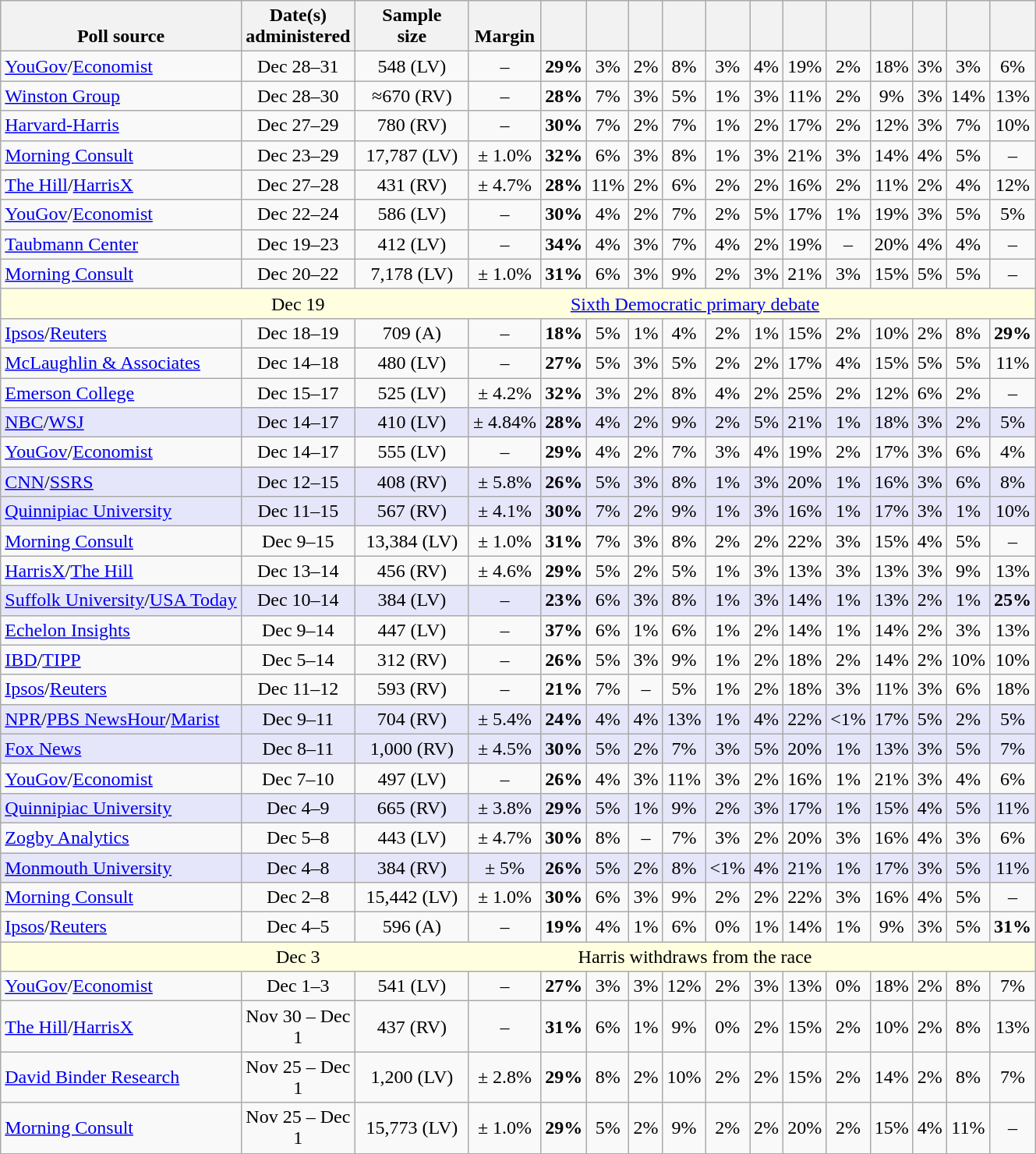<table class="wikitable sortable" style="text-align:center;">
<tr valign=bottom>
<th style="background-position: right 85%;">Poll source</th>
<th style="width:90px; background-position: right 85%;">Date(s)<br>administered</th>
<th style="width:90px; background-position: right 85%;">Sample<br>size</th>
<th style="width:50px; background-position: right 85%;">Margin<br></th>
<th></th>
<th></th>
<th></th>
<th></th>
<th></th>
<th></th>
<th></th>
<th></th>
<th></th>
<th></th>
<th></th>
<th></th>
</tr>
<tr>
<td style="text-align:left;"><a href='#'>YouGov</a>/<a href='#'>Economist</a></td>
<td>Dec 28–31</td>
<td>548 (LV)</td>
<td>–</td>
<td><strong>29%</strong></td>
<td>3%</td>
<td>2%</td>
<td>8%</td>
<td>3%</td>
<td>4%</td>
<td>19%</td>
<td>2%</td>
<td>18%</td>
<td>3%</td>
<td>3%</td>
<td>6%</td>
</tr>
<tr>
<td style="text-align:left;"><a href='#'>Winston Group</a></td>
<td>Dec 28–30</td>
<td>≈670 (RV)</td>
<td>–</td>
<td><strong>28%</strong></td>
<td>7%</td>
<td>3%</td>
<td>5%</td>
<td>1%</td>
<td>3%</td>
<td>11%</td>
<td>2%</td>
<td>9%</td>
<td>3%</td>
<td>14%</td>
<td>13%</td>
</tr>
<tr>
<td style="text-align:left;"><a href='#'>Harvard-Harris</a></td>
<td>Dec 27–29</td>
<td>780 (RV)</td>
<td>–</td>
<td><strong>30%</strong></td>
<td>7%</td>
<td>2%</td>
<td>7%</td>
<td>1%</td>
<td>2%</td>
<td>17%</td>
<td>2%</td>
<td>12%</td>
<td>3%</td>
<td>7%</td>
<td>10%</td>
</tr>
<tr>
<td style="text-align:left;"><a href='#'>Morning Consult</a></td>
<td>Dec 23–29</td>
<td>17,787 (LV)</td>
<td>± 1.0%</td>
<td><strong>32%</strong></td>
<td>6%</td>
<td>3%</td>
<td>8%</td>
<td>1%</td>
<td>3%</td>
<td>21%</td>
<td>3%</td>
<td>14%</td>
<td>4%</td>
<td>5%</td>
<td>–</td>
</tr>
<tr>
<td style="text-align:left;"><a href='#'>The Hill</a>/<a href='#'>HarrisX</a></td>
<td>Dec 27–28</td>
<td>431 (RV)</td>
<td>± 4.7%</td>
<td><strong>28%</strong></td>
<td>11%</td>
<td>2%</td>
<td>6%</td>
<td>2%</td>
<td>2%</td>
<td>16%</td>
<td>2%</td>
<td>11%</td>
<td>2%</td>
<td>4%</td>
<td>12%</td>
</tr>
<tr>
<td style="text-align:left;"><a href='#'>YouGov</a>/<a href='#'>Economist</a></td>
<td>Dec 22–24</td>
<td>586 (LV)</td>
<td>–</td>
<td><strong>30%</strong></td>
<td>4%</td>
<td>2%</td>
<td>7%</td>
<td>2%</td>
<td>5%</td>
<td>17%</td>
<td>1%</td>
<td>19%</td>
<td>3%</td>
<td>5%</td>
<td>5%</td>
</tr>
<tr>
<td style="text-align:left;"><a href='#'>Taubmann Center</a></td>
<td>Dec 19–23</td>
<td>412 (LV)</td>
<td>–</td>
<td><strong>34%</strong></td>
<td>4%</td>
<td>3%</td>
<td>7%</td>
<td>4%</td>
<td>2%</td>
<td>19%</td>
<td>–</td>
<td>20%</td>
<td>4%</td>
<td>4%</td>
<td>–</td>
</tr>
<tr>
<td style="text-align:left;"><a href='#'>Morning Consult</a></td>
<td>Dec 20–22</td>
<td>7,178 (LV)</td>
<td>± 1.0%</td>
<td><strong>31%</strong></td>
<td>6%</td>
<td>3%</td>
<td>9%</td>
<td>2%</td>
<td>3%</td>
<td>21%</td>
<td>3%</td>
<td>15%</td>
<td>5%</td>
<td>5%</td>
<td>–</td>
</tr>
<tr style="background:lightyellow;">
<td style="border-right-style:hidden;"></td>
<td style="border-right-style:hidden;">Dec 19</td>
<td colspan="14"><a href='#'>Sixth Democratic primary debate</a></td>
</tr>
<tr>
<td style="text-align:left;"><a href='#'>Ipsos</a>/<a href='#'>Reuters</a></td>
<td>Dec 18–19</td>
<td>709 (A)</td>
<td>–</td>
<td><strong>18%</strong></td>
<td>5%</td>
<td>1%</td>
<td>4%</td>
<td>2%</td>
<td>1%</td>
<td>15%</td>
<td>2%</td>
<td>10%</td>
<td>2%</td>
<td>8%</td>
<td><strong>29%</strong></td>
</tr>
<tr>
<td style="text-align:left;"><a href='#'>McLaughlin & Associates</a></td>
<td>Dec 14–18</td>
<td>480 (LV)</td>
<td>–</td>
<td><strong>27%</strong></td>
<td>5%</td>
<td>3%</td>
<td>5%</td>
<td>2%</td>
<td>2%</td>
<td>17%</td>
<td>4%</td>
<td>15%</td>
<td>5%</td>
<td>5%</td>
<td>11%</td>
</tr>
<tr>
<td style="text-align:left;"><a href='#'>Emerson College</a></td>
<td>Dec 15–17</td>
<td>525 (LV)</td>
<td>± 4.2%</td>
<td><strong>32%</strong></td>
<td>3%</td>
<td>2%</td>
<td>8%</td>
<td>4%</td>
<td>2%</td>
<td>25%</td>
<td>2%</td>
<td>12%</td>
<td>6%</td>
<td>2%</td>
<td>–</td>
</tr>
<tr bgcolor=lavender>
<td style="text-align:left;"><a href='#'>NBC</a>/<a href='#'>WSJ</a></td>
<td>Dec 14–17</td>
<td>410 (LV)</td>
<td nowrap>± 4.84%</td>
<td><strong>28%</strong></td>
<td>4%</td>
<td>2%</td>
<td>9%</td>
<td>2%</td>
<td>5%</td>
<td>21%</td>
<td>1%</td>
<td>18%</td>
<td>3%</td>
<td>2%</td>
<td>5%</td>
</tr>
<tr>
<td style="text-align:left;"><a href='#'>YouGov</a>/<a href='#'>Economist</a></td>
<td>Dec 14–17</td>
<td>555 (LV)</td>
<td>–</td>
<td><strong>29%</strong></td>
<td>4%</td>
<td>2%</td>
<td>7%</td>
<td>3%</td>
<td>4%</td>
<td>19%</td>
<td>2%</td>
<td>17%</td>
<td>3%</td>
<td>6%</td>
<td>4%</td>
</tr>
<tr bgcolor=lavender>
<td style="text-align:left;"><a href='#'>CNN</a>/<a href='#'>SSRS</a></td>
<td>Dec 12–15</td>
<td>408 (RV)</td>
<td>± 5.8%</td>
<td><strong>26%</strong></td>
<td>5%</td>
<td>3%</td>
<td>8%</td>
<td>1%</td>
<td>3%</td>
<td>20%</td>
<td>1%</td>
<td>16%</td>
<td>3%</td>
<td>6%</td>
<td>8%</td>
</tr>
<tr bgcolor=lavender>
<td style="text-align:left;"><a href='#'>Quinnipiac University</a></td>
<td>Dec 11–15</td>
<td>567 (RV)</td>
<td>± 4.1%</td>
<td><strong>30%</strong></td>
<td>7%</td>
<td>2%</td>
<td>9%</td>
<td>1%</td>
<td>3%</td>
<td>16%</td>
<td>1%</td>
<td>17%</td>
<td>3%</td>
<td>1%</td>
<td>10%</td>
</tr>
<tr>
<td style="text-align:left;"><a href='#'>Morning Consult</a></td>
<td>Dec 9–15</td>
<td>13,384 (LV)</td>
<td>± 1.0%</td>
<td><strong>31%</strong></td>
<td>7%</td>
<td>3%</td>
<td>8%</td>
<td>2%</td>
<td>2%</td>
<td>22%</td>
<td>3%</td>
<td>15%</td>
<td>4%</td>
<td>5%</td>
<td>–</td>
</tr>
<tr>
<td style="text-align:left;"><a href='#'>HarrisX</a>/<a href='#'>The Hill</a></td>
<td>Dec 13–14</td>
<td>456 (RV)</td>
<td>± 4.6%</td>
<td><strong>29%</strong></td>
<td>5%</td>
<td>2%</td>
<td>5%</td>
<td>1%</td>
<td>3%</td>
<td>13%</td>
<td>3%</td>
<td>13%</td>
<td>3%</td>
<td>9%</td>
<td>13%</td>
</tr>
<tr bgcolor=lavender>
<td style="text-align:left;"><a href='#'>Suffolk University</a>/<a href='#'>USA Today</a></td>
<td>Dec 10–14</td>
<td>384 (LV)</td>
<td>–</td>
<td><strong>23%</strong></td>
<td>6%</td>
<td>3%</td>
<td>8%</td>
<td>1%</td>
<td>3%</td>
<td>14%</td>
<td>1%</td>
<td>13%</td>
<td>2%</td>
<td>1%</td>
<td><strong>25%</strong></td>
</tr>
<tr>
<td style="text-align:left;"><a href='#'>Echelon Insights</a></td>
<td>Dec 9–14</td>
<td>447 (LV)</td>
<td>–</td>
<td><strong>37%</strong></td>
<td>6%</td>
<td>1%</td>
<td>6%</td>
<td>1%</td>
<td>2%</td>
<td>14%</td>
<td>1%</td>
<td>14%</td>
<td>2%</td>
<td>3%</td>
<td>13%</td>
</tr>
<tr>
<td style="text-align:left;"><a href='#'>IBD</a>/<a href='#'>TIPP</a></td>
<td>Dec 5–14</td>
<td>312 (RV)</td>
<td>–</td>
<td><strong>26%</strong></td>
<td>5%</td>
<td>3%</td>
<td>9%</td>
<td>1%</td>
<td>2%</td>
<td>18%</td>
<td>2%</td>
<td>14%</td>
<td>2%</td>
<td>10%</td>
<td>10%</td>
</tr>
<tr>
<td style="text-align:left;"><a href='#'>Ipsos</a>/<a href='#'>Reuters</a></td>
<td>Dec 11–12</td>
<td>593 (RV)</td>
<td>–</td>
<td><strong>21%</strong></td>
<td>7%</td>
<td>–</td>
<td>5%</td>
<td>1%</td>
<td>2%</td>
<td>18%</td>
<td>3%</td>
<td>11%</td>
<td>3%</td>
<td>6%</td>
<td>18%</td>
</tr>
<tr bgcolor=lavender>
<td style="text-align:left;"><a href='#'>NPR</a>/<a href='#'>PBS NewsHour</a>/<a href='#'>Marist</a></td>
<td>Dec 9–11</td>
<td>704 (RV)</td>
<td>± 5.4%</td>
<td><strong>24%</strong></td>
<td>4%</td>
<td>4%</td>
<td>13%</td>
<td>1%</td>
<td>4%</td>
<td>22%</td>
<td><1%</td>
<td>17%</td>
<td>5%</td>
<td>2%</td>
<td>5%</td>
</tr>
<tr bgcolor=lavender>
<td style="text-align:left;"><a href='#'>Fox News</a></td>
<td>Dec 8–11</td>
<td>1,000 (RV)</td>
<td>± 4.5%</td>
<td><strong>30%</strong></td>
<td>5%</td>
<td>2%</td>
<td>7%</td>
<td>3%</td>
<td>5%</td>
<td>20%</td>
<td>1%</td>
<td>13%</td>
<td>3%</td>
<td>5%</td>
<td>7%</td>
</tr>
<tr>
<td style="text-align:left;"><a href='#'>YouGov</a>/<a href='#'>Economist</a></td>
<td>Dec 7–10</td>
<td>497 (LV)</td>
<td>–</td>
<td><strong>26%</strong></td>
<td>4%</td>
<td>3%</td>
<td>11%</td>
<td>3%</td>
<td>2%</td>
<td>16%</td>
<td>1%</td>
<td>21%</td>
<td>3%</td>
<td>4%</td>
<td>6%</td>
</tr>
<tr bgcolor=lavender>
<td style="text-align:left;"><a href='#'>Quinnipiac University</a></td>
<td>Dec 4–9</td>
<td>665 (RV)</td>
<td>± 3.8%</td>
<td><strong>29%</strong></td>
<td>5%</td>
<td>1%</td>
<td>9%</td>
<td>2%</td>
<td>3%</td>
<td>17%</td>
<td>1%</td>
<td>15%</td>
<td>4%</td>
<td>5%</td>
<td>11%</td>
</tr>
<tr>
<td style="text-align:left;"><a href='#'>Zogby Analytics</a></td>
<td>Dec 5–8</td>
<td>443 (LV)</td>
<td>± 4.7%</td>
<td><strong>30%</strong></td>
<td>8%</td>
<td>–</td>
<td>7%</td>
<td>3%</td>
<td>2%</td>
<td>20%</td>
<td>3%</td>
<td>16%</td>
<td>4%</td>
<td>3%</td>
<td>6%</td>
</tr>
<tr bgcolor=lavender>
<td style="text-align:left;"><a href='#'>Monmouth University</a></td>
<td>Dec 4–8</td>
<td>384 (RV)</td>
<td>± 5%</td>
<td><strong>26%</strong></td>
<td>5%</td>
<td>2%</td>
<td>8%</td>
<td><1%</td>
<td>4%</td>
<td>21%</td>
<td>1%</td>
<td>17%</td>
<td>3%</td>
<td>5%</td>
<td>11%</td>
</tr>
<tr>
<td style="text-align:left;"><a href='#'>Morning Consult</a></td>
<td>Dec 2–8</td>
<td>15,442 (LV)</td>
<td>± 1.0%</td>
<td><strong>30%</strong></td>
<td>6%</td>
<td>3%</td>
<td>9%</td>
<td>2%</td>
<td>2%</td>
<td>22%</td>
<td>3%</td>
<td>16%</td>
<td>4%</td>
<td>5%</td>
<td>–</td>
</tr>
<tr>
<td style="text-align:left;"><a href='#'>Ipsos</a>/<a href='#'>Reuters</a></td>
<td>Dec 4–5</td>
<td>596 (A)</td>
<td>–</td>
<td><strong>19%</strong></td>
<td>4%</td>
<td>1%</td>
<td>6%</td>
<td>0%</td>
<td>1%</td>
<td>14%</td>
<td>1%</td>
<td>9%</td>
<td>3%</td>
<td>5%</td>
<td><strong>31%</strong></td>
</tr>
<tr style="background:lightyellow;">
<td style="border-right-style:hidden;"></td>
<td style="border-right-style:hidden;">Dec 3</td>
<td colspan="14">Harris withdraws from the race</td>
</tr>
<tr>
<td style="text-align:left;"><a href='#'>YouGov</a>/<a href='#'>Economist</a></td>
<td>Dec 1–3</td>
<td>541 (LV)</td>
<td>–</td>
<td><strong>27%</strong></td>
<td>3%</td>
<td>3%</td>
<td>12%</td>
<td>2%</td>
<td>3%</td>
<td>13%</td>
<td>0%</td>
<td>18%</td>
<td>2%</td>
<td>8%</td>
<td>7%</td>
</tr>
<tr>
<td style="text-align:left;"><a href='#'>The Hill</a>/<a href='#'>HarrisX</a></td>
<td>Nov 30 – Dec 1</td>
<td>437 (RV)</td>
<td>–</td>
<td><strong>31%</strong></td>
<td>6%</td>
<td>1%</td>
<td>9%</td>
<td>0%</td>
<td>2%</td>
<td>15%</td>
<td>2%</td>
<td>10%</td>
<td>2%</td>
<td>8%</td>
<td>13%</td>
</tr>
<tr>
<td style="text-align:left;"><a href='#'>David Binder Research</a></td>
<td>Nov 25 – Dec 1</td>
<td>1,200 (LV)</td>
<td>± 2.8%</td>
<td><strong>29%</strong></td>
<td>8%</td>
<td>2%</td>
<td>10%</td>
<td>2%</td>
<td>2%</td>
<td>15%</td>
<td>2%</td>
<td>14%</td>
<td>2%</td>
<td>8%</td>
<td>7%</td>
</tr>
<tr>
<td style="text-align:left;"><a href='#'>Morning Consult</a></td>
<td>Nov 25 – Dec 1</td>
<td>15,773 (LV)</td>
<td>± 1.0%</td>
<td><strong>29%</strong></td>
<td>5%</td>
<td>2%</td>
<td>9%</td>
<td>2%</td>
<td>2%</td>
<td>20%</td>
<td>2%</td>
<td>15%</td>
<td>4%</td>
<td>11%</td>
<td>–</td>
</tr>
</table>
